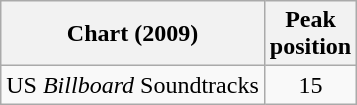<table class="wikitable sortable">
<tr>
<th align="center">Chart (2009)</th>
<th align="center">Peak<br>position</th>
</tr>
<tr>
<td align="left">US <em>Billboard</em> Soundtracks</td>
<td align="center">15</td>
</tr>
</table>
